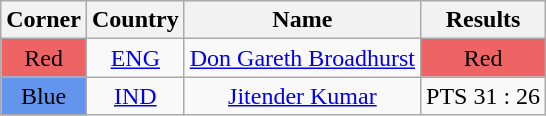<table class="wikitable" style="text-align:center">
<tr>
<th>Corner</th>
<th>Country</th>
<th>Name</th>
<th>Results</th>
</tr>
<tr>
<td bgcolor="#EE6363">Red</td>
<td><a href='#'>ENG</a></td>
<td><a href='#'>Don Gareth Broadhurst</a></td>
<td bgcolor="#EE6363">Red</td>
</tr>
<tr>
<td bgcolor="#6495ED">Blue</td>
<td><a href='#'>IND</a></td>
<td><a href='#'>Jitender Kumar</a></td>
<td>PTS 31 : 26</td>
</tr>
</table>
